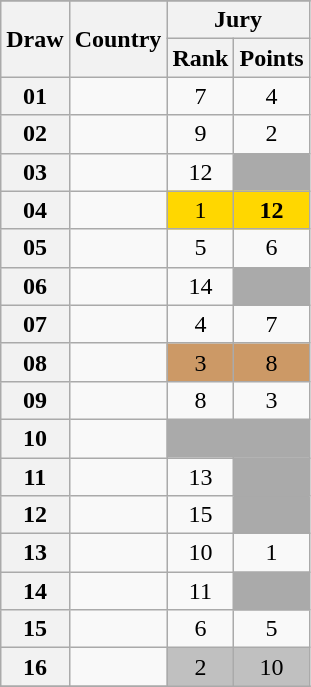<table class="sortable wikitable collapsible plainrowheaders" style="text-align:center;">
<tr>
</tr>
<tr>
<th scope="col" rowspan="2">Draw</th>
<th scope="col" rowspan="2">Country</th>
<th scope="col" colspan="2">Jury</th>
</tr>
<tr>
<th scope="col">Rank</th>
<th scope="col" class="unsortable">Points</th>
</tr>
<tr>
<th scope="row" style="text-align:center;">01</th>
<td style="text-align:left;"></td>
<td>7</td>
<td>4</td>
</tr>
<tr>
<th scope="row" style="text-align:center;">02</th>
<td style="text-align:left;"></td>
<td>9</td>
<td>2</td>
</tr>
<tr>
<th scope="row" style="text-align:center;">03</th>
<td style="text-align:left;"></td>
<td>12</td>
<td style="background:#AAAAAA;"></td>
</tr>
<tr>
<th scope="row" style="text-align:center;">04</th>
<td style="text-align:left;"></td>
<td style="background:gold;">1</td>
<td style="background:gold;"><strong>12</strong></td>
</tr>
<tr>
<th scope="row" style="text-align:center;">05</th>
<td style="text-align:left;"></td>
<td>5</td>
<td>6</td>
</tr>
<tr>
<th scope="row" style="text-align:center;">06</th>
<td style="text-align:left;"></td>
<td>14</td>
<td style="background:#AAAAAA;"></td>
</tr>
<tr>
<th scope="row" style="text-align:center;">07</th>
<td style="text-align:left;"></td>
<td>4</td>
<td>7</td>
</tr>
<tr>
<th scope="row" style="text-align:center;">08</th>
<td style="text-align:left;"></td>
<td style="background:#CC9966;">3</td>
<td style="background:#CC9966;">8</td>
</tr>
<tr>
<th scope="row" style="text-align:center;">09</th>
<td style="text-align:left;"></td>
<td>8</td>
<td>3</td>
</tr>
<tr class=sortbottom>
<th scope="row" style="text-align:center;">10</th>
<td style="text-align:left;"></td>
<td style="background:#AAAAAA;"></td>
<td style="background:#AAAAAA;"></td>
</tr>
<tr>
<th scope="row" style="text-align:center;">11</th>
<td style="text-align:left;"></td>
<td>13</td>
<td style="background:#AAAAAA;"></td>
</tr>
<tr>
<th scope="row" style="text-align:center;">12</th>
<td style="text-align:left;"></td>
<td>15</td>
<td style="background:#AAAAAA;"></td>
</tr>
<tr>
<th scope="row" style="text-align:center;">13</th>
<td style="text-align:left;"></td>
<td>10</td>
<td>1</td>
</tr>
<tr>
<th scope="row" style="text-align:center;">14</th>
<td style="text-align:left;"></td>
<td>11</td>
<td style="background:#AAAAAA;"></td>
</tr>
<tr>
<th scope="row" style="text-align:center;">15</th>
<td style="text-align:left;"></td>
<td>6</td>
<td>5</td>
</tr>
<tr>
<th scope="row" style="text-align:center;">16</th>
<td style="text-align:left;"></td>
<td style="background:silver;">2</td>
<td style="background:silver;">10</td>
</tr>
<tr>
</tr>
</table>
